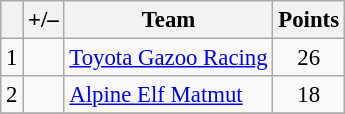<table class="wikitable" style="font-size: 95%;">
<tr>
<th scope="col"></th>
<th scope="col">+/–</th>
<th scope="col">Team</th>
<th scope="col">Points</th>
</tr>
<tr>
<td align="center">1</td>
<td align="left"></td>
<td> <a href='#'>Toyota Gazoo Racing</a></td>
<td align="center">26</td>
</tr>
<tr>
<td align="center">2</td>
<td align="left"></td>
<td> <a href='#'>Alpine Elf Matmut</a></td>
<td align="center">18</td>
</tr>
<tr>
</tr>
</table>
